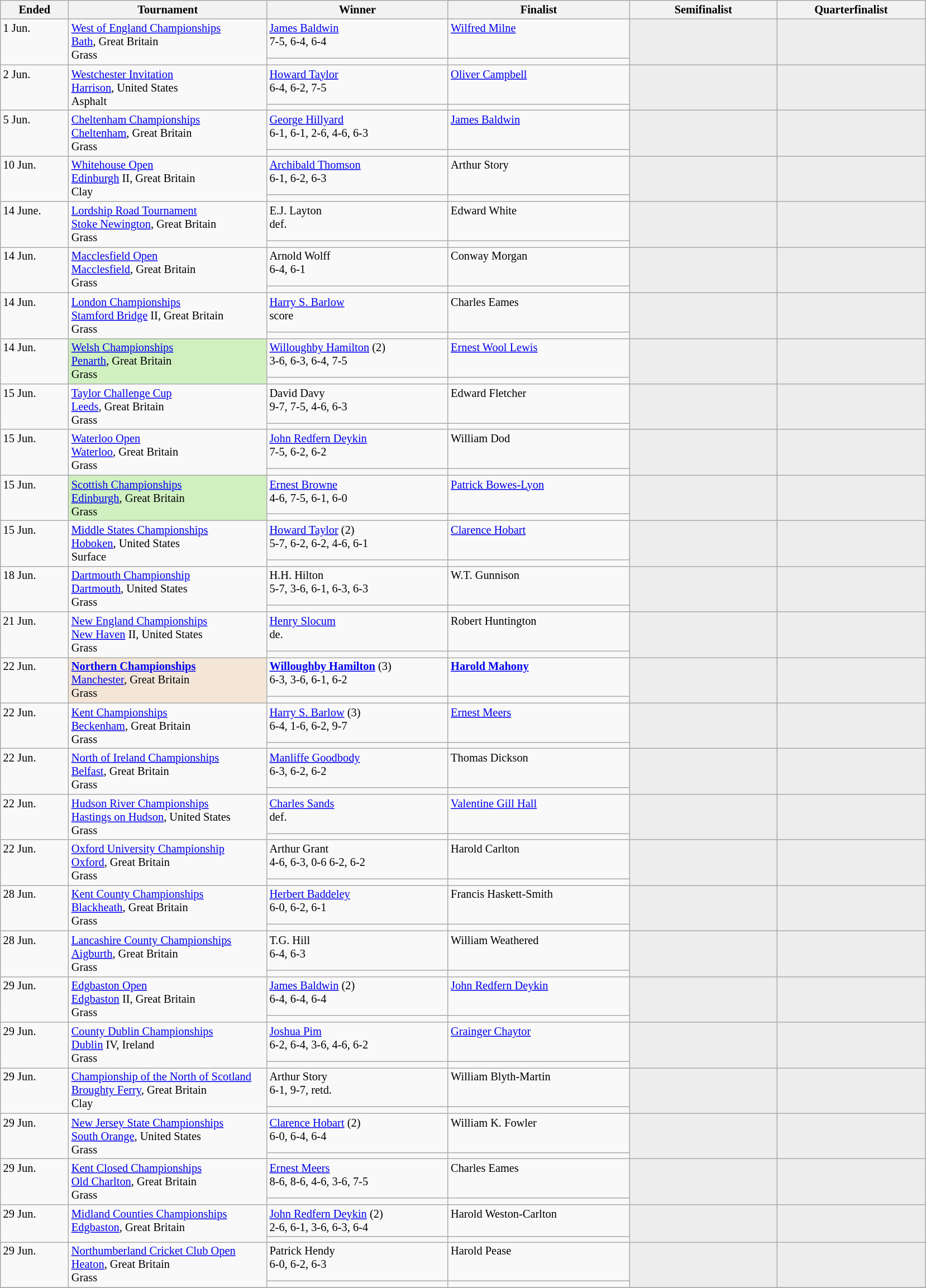<table class="wikitable" style="font-size:85%;">
<tr>
<th width="75">Ended</th>
<th width="230">Tournament</th>
<th width="210">Winner</th>
<th width="210">Finalist</th>
<th width="170">Semifinalist</th>
<th width="170">Quarterfinalist</th>
</tr>
<tr valign=top>
<td rowspan=2>1 Jun.</td>
<td rowspan="2"><a href='#'>West of England Championships</a><br><a href='#'>Bath</a>, Great Britain<br>Grass</td>
<td> <a href='#'> James Baldwin</a><br>7-5, 6-4, 6-4</td>
<td> <a href='#'>Wilfred Milne</a></td>
<td style="background:#ededed;" rowspan=2></td>
<td style="background:#ededed;" rowspan=2></td>
</tr>
<tr valign=top>
<td></td>
<td></td>
</tr>
<tr valign=top>
<td rowspan=2>2 Jun.</td>
<td rowspan=2><a href='#'>Westchester Invitation</a><br><a href='#'>Harrison</a>, United States<br>Asphalt</td>
<td> <a href='#'>Howard Taylor</a><br>6-4, 6-2, 7-5</td>
<td> <a href='#'>Oliver Campbell</a></td>
<td style="background:#ededed;" rowspan=2></td>
<td style="background:#ededed;" rowspan=2></td>
</tr>
<tr valign=top>
<td></td>
<td></td>
</tr>
<tr valign=top>
<td rowspan=2>5 Jun.</td>
<td rowspan=2><a href='#'>Cheltenham Championships</a><br><a href='#'>Cheltenham</a>, Great Britain<br>Grass</td>
<td> <a href='#'>George Hillyard</a><br>6-1, 6-1, 2-6, 4-6, 6-3</td>
<td> <a href='#'>James Baldwin</a></td>
<td style="background:#ededed;" rowspan=2></td>
<td style="background:#ededed;" rowspan=2></td>
</tr>
<tr valign=top>
<td></td>
<td></td>
</tr>
<tr valign=top>
<td rowspan=2>10 Jun.</td>
<td rowspan=2><a href='#'>Whitehouse Open</a><br><a href='#'>Edinburgh</a> II, Great Britain<br>Clay</td>
<td><a href='#'>Archibald Thomson</a><br>6-1, 6-2, 6-3</td>
<td> Arthur Story</td>
<td style="background:#ededed;" rowspan=2></td>
<td style="background:#ededed;" rowspan=2></td>
</tr>
<tr valign=top>
<td></td>
<td></td>
</tr>
<tr valign=top>
<td rowspan=2>14 June.</td>
<td rowspan=2><a href='#'>Lordship Road Tournament</a><br><a href='#'>Stoke Newington</a>, Great Britain<br>Grass</td>
<td> E.J. Layton<br>def.</td>
<td> Edward White</td>
<td style="background:#ededed;" rowspan=2></td>
<td style="background:#ededed;" rowspan=2></td>
</tr>
<tr valign=top>
<td></td>
<td></td>
</tr>
<tr valign=top>
<td rowspan=2>14 Jun.</td>
<td rowspan=2><a href='#'>Macclesfield Open</a><br><a href='#'>Macclesfield</a>, Great Britain<br>Grass</td>
<td> Arnold Wolff<br>6-4, 6-1</td>
<td> Conway Morgan</td>
<td style="background:#ededed;" rowspan=2></td>
<td style="background:#ededed;" rowspan=2></td>
</tr>
<tr valign=top>
<td></td>
<td></td>
</tr>
<tr valign=top>
<td rowspan=2>14 Jun.</td>
<td rowspan=2><a href='#'>London Championships</a><br><a href='#'>Stamford Bridge</a> II, Great Britain<br>Grass</td>
<td> <a href='#'>Harry S. Barlow</a><br>score</td>
<td> Charles Eames</td>
<td style="background:#ededed;" rowspan=2></td>
<td style="background:#ededed;" rowspan=2></td>
</tr>
<tr valign=top>
<td></td>
<td></td>
</tr>
<tr valign=top>
<td rowspan=2>14 Jun.</td>
<td style="background:#d0f0c0" rowspan=2><a href='#'>Welsh Championships</a><br><a href='#'>Penarth</a>, Great Britain<br>Grass</td>
<td> <a href='#'>Willoughby Hamilton</a> (2)<br>3-6, 6-3, 6-4, 7-5</td>
<td> <a href='#'>Ernest Wool Lewis</a></td>
<td style="background:#ededed;" rowspan=2></td>
<td style="background:#ededed;" rowspan=2></td>
</tr>
<tr valign=top>
<td></td>
<td></td>
</tr>
<tr valign=top>
<td rowspan=2>15 Jun.</td>
<td rowspan=2><a href='#'>Taylor Challenge Cup</a><br><a href='#'>Leeds</a>, Great Britain<br>Grass</td>
<td>  David Davy <br>9-7, 7-5, 4-6, 6-3</td>
<td> Edward Fletcher</td>
<td style="background:#ededed;" rowspan=2></td>
<td style="background:#ededed;" rowspan=2></td>
</tr>
<tr valign=top>
<td></td>
<td></td>
</tr>
<tr valign=top>
<td rowspan=2>15 Jun.</td>
<td rowspan=2><a href='#'>Waterloo Open</a> <br><a href='#'>Waterloo</a>, Great Britain<br>Grass</td>
<td> <a href='#'>John Redfern Deykin</a><br>7-5, 6-2, 6-2</td>
<td> William Dod</td>
<td style="background:#ededed;" rowspan=2></td>
<td style="background:#ededed;" rowspan=2></td>
</tr>
<tr valign=top>
<td></td>
<td></td>
</tr>
<tr valign=top>
<td rowspan=2>15 Jun.</td>
<td style="background:#d0f0c0" rowspan=2><a href='#'>Scottish Championships</a><br><a href='#'>Edinburgh</a>, Great Britain<br>Grass</td>
<td> <a href='#'>Ernest Browne</a><br>4-6, 7-5, 6-1, 6-0</td>
<td> <a href='#'>Patrick Bowes-Lyon</a></td>
<td style="background:#ededed;" rowspan=2></td>
<td style="background:#ededed;" rowspan=2></td>
</tr>
<tr valign=top>
<td></td>
<td></td>
</tr>
<tr valign=top>
<td rowspan=2>15 Jun.</td>
<td rowspan=2><a href='#'>Middle States Championships</a> <br><a href='#'>Hoboken</a>, United States<br>Surface</td>
<td> <a href='#'>Howard Taylor</a> (2)<br>5-7, 6-2, 6-2, 4-6, 6-1</td>
<td> <a href='#'>Clarence Hobart</a></td>
<td style="background:#ededed;" rowspan=2></td>
<td style="background:#ededed;" rowspan=2></td>
</tr>
<tr valign=top>
<td></td>
<td></td>
</tr>
<tr valign=top>
<td rowspan=2>18 Jun.</td>
<td rowspan="2"><a href='#'>Dartmouth Championship</a><br><a href='#'>Dartmouth</a>, United States<br>Grass</td>
<td> H.H. Hilton<br>5-7, 3-6, 6-1, 6-3, 6-3</td>
<td> W.T. Gunnison</td>
<td style="background:#ededed;" rowspan=2></td>
<td style="background:#ededed;" rowspan=2></td>
</tr>
<tr valign=top>
<td></td>
<td></td>
</tr>
<tr valign=top>
<td rowspan=2>21 Jun.</td>
<td rowspan="2"><a href='#'>New England Championships</a><br><a href='#'>New Haven</a> II, United States<br>Grass</td>
<td> <a href='#'>Henry Slocum</a><br>de.</td>
<td> Robert Huntington</td>
<td style="background:#ededed;" rowspan=2></td>
<td style="background:#ededed;" rowspan=2></td>
</tr>
<tr valign=top>
<td></td>
<td></td>
</tr>
<tr valign=top>
<td rowspan=2>22 Jun.</td>
<td rowspan="2" style="background:#f3e6d7;"><strong><a href='#'>Northern Championships</a></strong><br><a href='#'>Manchester</a>, Great Britain<br>Grass</td>
<td> <strong><a href='#'>Willoughby Hamilton</a></strong> (3)<br>6-3, 3-6, 6-1, 6-2</td>
<td>  <strong><a href='#'>Harold Mahony</a></strong></td>
<td style="background:#ededed;" rowspan=2></td>
<td style="background:#ededed;" rowspan=2></td>
</tr>
<tr valign=top>
<td></td>
<td></td>
</tr>
<tr valign=top>
<td rowspan=2>22 Jun.</td>
<td rowspan=2><a href='#'>Kent Championships</a><br><a href='#'>Beckenham</a>, Great Britain<br>Grass</td>
<td> <a href='#'>Harry S. Barlow</a> (3)<br>6-4, 1-6, 6-2, 9-7</td>
<td> <a href='#'>Ernest Meers</a></td>
<td style="background:#ededed;" rowspan=2></td>
<td style="background:#ededed;" rowspan=2></td>
</tr>
<tr valign=top>
<td></td>
<td></td>
</tr>
<tr valign=top>
<td rowspan=2>22 Jun.</td>
<td rowspan=2><a href='#'>North of Ireland Championships</a><br><a href='#'>Belfast</a>, Great Britain<br>Grass</td>
<td> <a href='#'>Manliffe Goodbody</a><br>6-3, 6-2, 6-2</td>
<td> Thomas Dickson</td>
<td style="background:#ededed;" rowspan=2></td>
<td style="background:#ededed;" rowspan=2></td>
</tr>
<tr valign=top>
<td></td>
<td></td>
</tr>
<tr valign=top>
<td rowspan=2>22 Jun.</td>
<td rowspan=2><a href='#'>Hudson River Championships</a><br><a href='#'>Hastings on Hudson</a>, United States<br>Grass</td>
<td> <a href='#'>Charles Sands</a><br>def.</td>
<td> <a href='#'>Valentine Gill Hall</a></td>
<td style="background:#ededed;" rowspan=2></td>
<td style="background:#ededed;" rowspan=2></td>
</tr>
<tr valign=top>
<td></td>
<td></td>
</tr>
<tr valign=top>
<td rowspan=2>22 Jun.</td>
<td rowspan=2><a href='#'>Oxford University Championship</a><br><a href='#'>Oxford</a>, Great Britain<br>Grass</td>
<td> Arthur Grant <br>4-6, 6-3, 0-6 6-2, 6-2</td>
<td> Harold Carlton</td>
<td style="background:#ededed;" rowspan=2></td>
<td style="background:#ededed;" rowspan=2></td>
</tr>
<tr valign=top>
<td></td>
<td></td>
</tr>
<tr valign=top>
<td rowspan=2>28 Jun.</td>
<td rowspan=2><a href='#'>Kent County Championships</a><br><a href='#'>Blackheath</a>, Great Britain<br>Grass</td>
<td> <a href='#'>Herbert Baddeley</a><br>6-0, 6-2, 6-1</td>
<td> Francis Haskett-Smith</td>
<td style="background:#ededed;" rowspan=2></td>
<td style="background:#ededed;" rowspan=2></td>
</tr>
<tr valign=top>
<td></td>
<td></td>
</tr>
<tr valign=top>
<td rowspan=2>28 Jun.</td>
<td rowspan=2><a href='#'>Lancashire County Championships</a><br><a href='#'>Aigburth</a>, Great Britain<br>Grass</td>
<td> T.G. Hill<br>6-4, 6-3</td>
<td> William Weathered</td>
<td style="background:#ededed;" rowspan=2></td>
<td style="background:#ededed;" rowspan=2></td>
</tr>
<tr valign=top>
<td></td>
<td></td>
</tr>
<tr valign=top>
<td rowspan=2>29 Jun.</td>
<td rowspan=2><a href='#'>Edgbaston Open</a><br><a href='#'>Edgbaston</a> II, Great Britain<br>Grass</td>
<td> <a href='#'>James Baldwin</a> (2)<br>6-4, 6-4, 6-4</td>
<td> <a href='#'>John Redfern Deykin</a></td>
<td style="background:#ededed;" rowspan=2></td>
<td style="background:#ededed;" rowspan=2></td>
</tr>
<tr valign=top>
<td></td>
<td></td>
</tr>
<tr valign=top>
<td rowspan=2>29 Jun.</td>
<td rowspan=2><a href='#'>County Dublin  Championships</a><br><a href='#'>Dublin</a> IV, Ireland<br>Grass</td>
<td> <a href='#'>Joshua Pim</a><br>6-2, 6-4, 3-6, 4-6, 6-2</td>
<td> <a href='#'>Grainger Chaytor</a></td>
<td style="background:#ededed;" rowspan=2></td>
<td style="background:#ededed;" rowspan=2></td>
</tr>
<tr valign=top>
<td></td>
<td></td>
</tr>
<tr valign=top>
<td rowspan=2>29 Jun.</td>
<td rowspan=2><a href='#'>Championship of the North of Scotland</a><br><a href='#'>Broughty Ferry</a>, Great Britain<br>Clay</td>
<td> Arthur Story <br>6-1, 9-7, retd.</td>
<td> William Blyth-Martin</td>
<td style="background:#ededed;" rowspan=2></td>
<td style="background:#ededed;" rowspan=2></td>
</tr>
<tr valign=top>
<td></td>
<td></td>
</tr>
<tr valign=top>
<td rowspan=2>29 Jun.</td>
<td rowspan=2><a href='#'>New Jersey State Championships</a><br><a href='#'>South Orange</a>, United States<br>Grass</td>
<td> <a href='#'>Clarence Hobart</a> (2)<br>6-0, 6-4, 6-4</td>
<td> William K. Fowler</td>
<td style="background:#ededed;" rowspan=2></td>
<td style="background:#ededed;" rowspan=2></td>
</tr>
<tr valign=top>
<td></td>
<td></td>
</tr>
<tr valign=top>
<td rowspan=2>29 Jun.</td>
<td rowspan=2><a href='#'>Kent Closed Championships</a><br><a href='#'>Old Charlton</a>, Great Britain<br>Grass</td>
<td> <a href='#'>Ernest Meers</a> <br>8-6, 8-6, 4-6, 3-6, 7-5</td>
<td> Charles Eames</td>
<td style="background:#ededed;" rowspan=2></td>
<td style="background:#ededed;" rowspan=2></td>
</tr>
<tr valign=top>
<td></td>
<td></td>
</tr>
<tr valign=top>
<td rowspan=2>29 Jun.</td>
<td rowspan=2><a href='#'>Midland Counties Championships</a><br><a href='#'>Edgbaston</a>, Great Britain<br></td>
<td> <a href='#'>John Redfern Deykin</a> (2)<br>2-6, 6-1, 3-6, 6-3, 6-4</td>
<td>   Harold Weston-Carlton</td>
<td style="background:#ededed;" rowspan=2></td>
<td style="background:#ededed;" rowspan=2></td>
</tr>
<tr valign=top>
<td></td>
<td></td>
</tr>
<tr valign=top>
<td rowspan=2>29 Jun.</td>
<td rowspan=2><a href='#'>Northumberland Cricket Club Open</a><br><a href='#'>Heaton</a>, Great Britain<br>Grass</td>
<td> Patrick Hendy<br>6-0, 6-2, 6-3</td>
<td> Harold Pease</td>
<td style="background:#ededed;" rowspan=2></td>
<td style="background:#ededed;" rowspan=2></td>
</tr>
<tr valign=top>
<td></td>
<td></td>
</tr>
<tr valign=top>
</tr>
</table>
